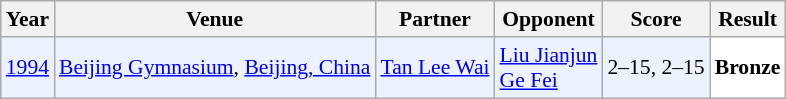<table class="sortable wikitable" style="font-size: 90%;">
<tr>
<th>Year</th>
<th>Venue</th>
<th>Partner</th>
<th>Opponent</th>
<th>Score</th>
<th>Result</th>
</tr>
<tr style="background:#ECF2FF">
<td align="center"><a href='#'>1994</a></td>
<td align="left"><a href='#'>Beijing Gymnasium</a>, <a href='#'>Beijing, China</a></td>
<td align="left"> <a href='#'>Tan Lee Wai</a></td>
<td align="left"> <a href='#'>Liu Jianjun</a><br>  <a href='#'>Ge Fei</a></td>
<td align="left">2–15, 2–15</td>
<td style="text-align:left; background:white"> <strong>Bronze</strong></td>
</tr>
</table>
